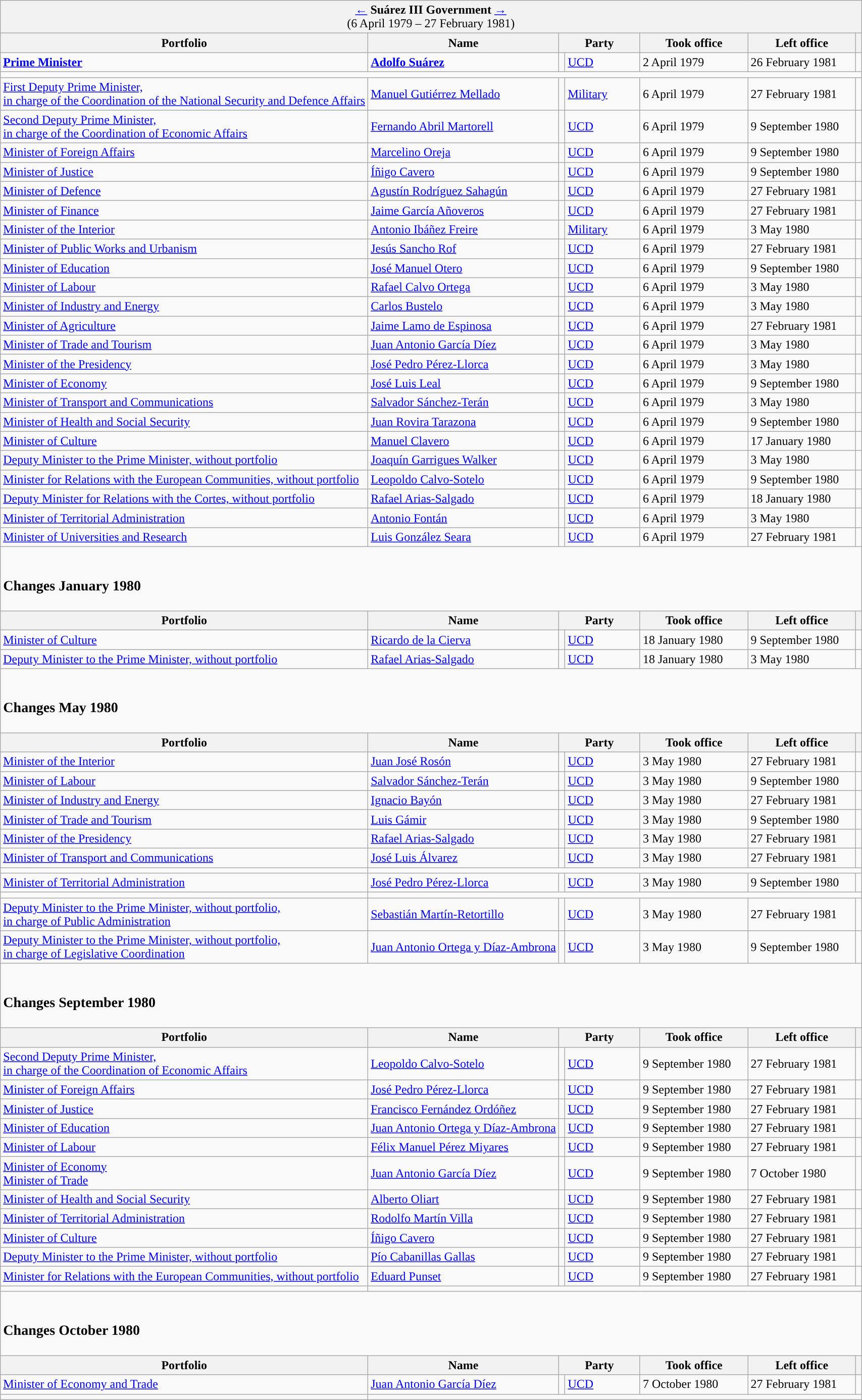<table class="wikitable">
<tr>
<td colspan="7" bgcolor="#F2F2F2" align="center"><a href='#'>←</a> <strong>Suárez III Government</strong> <a href='#'>→</a><br>(6 April 1979 – 27 February 1981)</td>
</tr>
<tr>
<th>Portfolio</th>
<th>Name</th>
<th width="100px" colspan="2">Party</th>
<th width="135px">Took office</th>
<th width="135px">Left office</th>
<th></th>
</tr>
<tr>
<td><strong><a href='#'>Prime Minister</a></strong></td>
<td><strong><a href='#'>Adolfo Suárez</a></strong></td>
<td width="1" style="background-color:"></td>
<td><a href='#'>UCD</a></td>
<td>2 April 1979</td>
<td>26 February 1981</td>
<td align="center"></td>
</tr>
<tr>
<td colspan="7"></td>
</tr>
<tr>
<td><a href='#'>First Deputy Prime Minister,<br>in charge of the Coordination of the National Security and Defence Affairs</a></td>
<td><a href='#'>Manuel Gutiérrez Mellado</a></td>
<td style="background-color:"></td>
<td><a href='#'>Military</a></td>
<td>6 April 1979</td>
<td>27 February 1981</td>
<td align="center"></td>
</tr>
<tr>
<td><a href='#'>Second Deputy Prime Minister,<br>in charge of the Coordination of Economic Affairs</a></td>
<td><a href='#'>Fernando Abril Martorell</a></td>
<td style="background-color:"></td>
<td><a href='#'>UCD</a></td>
<td>6 April 1979</td>
<td>9 September 1980</td>
<td align="center"></td>
</tr>
<tr>
<td><a href='#'>Minister of Foreign Affairs</a></td>
<td><a href='#'>Marcelino Oreja</a></td>
<td style="background-color:"></td>
<td><a href='#'>UCD</a></td>
<td>6 April 1979</td>
<td>9 September 1980</td>
<td align="center"></td>
</tr>
<tr>
<td><a href='#'>Minister of Justice</a></td>
<td><a href='#'>Íñigo Cavero</a></td>
<td style="background-color:"></td>
<td><a href='#'>UCD</a></td>
<td>6 April 1979</td>
<td>9 September 1980</td>
<td align="center"></td>
</tr>
<tr>
<td><a href='#'>Minister of Defence</a></td>
<td><a href='#'>Agustín Rodríguez Sahagún</a></td>
<td style="background-color:"></td>
<td><a href='#'>UCD</a></td>
<td>6 April 1979</td>
<td>27 February 1981</td>
<td align="center"></td>
</tr>
<tr>
<td><a href='#'>Minister of Finance</a></td>
<td><a href='#'>Jaime García Añoveros</a></td>
<td style="background-color:"></td>
<td><a href='#'>UCD</a></td>
<td>6 April 1979</td>
<td>27 February 1981</td>
<td align="center"></td>
</tr>
<tr>
<td><a href='#'>Minister of the Interior</a></td>
<td><a href='#'>Antonio Ibáñez Freire</a></td>
<td style="background-color:"></td>
<td><a href='#'>Military</a></td>
<td>6 April 1979</td>
<td>3 May 1980</td>
<td align="center"></td>
</tr>
<tr>
<td><a href='#'>Minister of Public Works and Urbanism</a></td>
<td><a href='#'>Jesús Sancho Rof</a></td>
<td style="background-color:"></td>
<td><a href='#'>UCD</a></td>
<td>6 April 1979</td>
<td>27 February 1981</td>
<td align="center"></td>
</tr>
<tr>
<td><a href='#'>Minister of Education</a></td>
<td><a href='#'>José Manuel Otero</a></td>
<td style="background-color:"></td>
<td><a href='#'>UCD</a></td>
<td>6 April 1979</td>
<td>9 September 1980</td>
<td align="center"></td>
</tr>
<tr>
<td><a href='#'>Minister of Labour</a></td>
<td><a href='#'>Rafael Calvo Ortega</a></td>
<td style="background-color:"></td>
<td><a href='#'>UCD</a></td>
<td>6 April 1979</td>
<td>3 May 1980</td>
<td align="center"></td>
</tr>
<tr>
<td><a href='#'>Minister of Industry and Energy</a></td>
<td><a href='#'>Carlos Bustelo</a></td>
<td style="background-color:"></td>
<td><a href='#'>UCD</a></td>
<td>6 April 1979</td>
<td>3 May 1980</td>
<td align="center"></td>
</tr>
<tr>
<td><a href='#'>Minister of Agriculture</a></td>
<td><a href='#'>Jaime Lamo de Espinosa</a></td>
<td style="background-color:"></td>
<td><a href='#'>UCD</a></td>
<td>6 April 1979</td>
<td>27 February 1981</td>
<td align="center"></td>
</tr>
<tr>
<td><a href='#'>Minister of Trade and Tourism</a></td>
<td><a href='#'>Juan Antonio García Díez</a></td>
<td style="background-color:"></td>
<td><a href='#'>UCD</a></td>
<td>6 April 1979</td>
<td>3 May 1980</td>
<td align="center"></td>
</tr>
<tr>
<td><a href='#'>Minister of the Presidency</a></td>
<td><a href='#'>José Pedro Pérez-Llorca</a></td>
<td style="background-color:"></td>
<td><a href='#'>UCD</a></td>
<td>6 April 1979</td>
<td>3 May 1980</td>
<td align="center"></td>
</tr>
<tr>
<td><a href='#'>Minister of Economy</a></td>
<td><a href='#'>José Luis Leal</a></td>
<td style="background-color:"></td>
<td><a href='#'>UCD</a></td>
<td>6 April 1979</td>
<td>9 September 1980</td>
<td align="center"></td>
</tr>
<tr>
<td><a href='#'>Minister of Transport and Communications</a></td>
<td><a href='#'>Salvador Sánchez-Terán</a></td>
<td style="background-color:"></td>
<td><a href='#'>UCD</a></td>
<td>6 April 1979</td>
<td>3 May 1980</td>
<td align="center"></td>
</tr>
<tr>
<td><a href='#'>Minister of Health and Social Security</a></td>
<td><a href='#'>Juan Rovira Tarazona</a></td>
<td style="background-color:"></td>
<td><a href='#'>UCD</a></td>
<td>6 April 1979</td>
<td>9 September 1980</td>
<td align="center"></td>
</tr>
<tr>
<td><a href='#'>Minister of Culture</a></td>
<td><a href='#'>Manuel Clavero</a></td>
<td style="background-color:"></td>
<td><a href='#'>UCD</a></td>
<td>6 April 1979</td>
<td>17 January 1980</td>
<td align="center"></td>
</tr>
<tr>
<td><a href='#'>Deputy Minister to the Prime Minister, without portfolio</a></td>
<td><a href='#'>Joaquín Garrigues Walker</a></td>
<td style="background-color:"></td>
<td><a href='#'>UCD</a></td>
<td>6 April 1979</td>
<td>3 May 1980</td>
<td align="center"></td>
</tr>
<tr>
<td><a href='#'>Minister for Relations with the European Communities, without portfolio</a></td>
<td><a href='#'>Leopoldo Calvo-Sotelo</a></td>
<td style="background-color:"></td>
<td><a href='#'>UCD</a></td>
<td>6 April 1979</td>
<td>9 September 1980</td>
<td align="center"></td>
</tr>
<tr>
<td><a href='#'>Deputy Minister for Relations with the Cortes, without portfolio</a></td>
<td><a href='#'>Rafael Arias-Salgado</a></td>
<td style="background-color:"></td>
<td><a href='#'>UCD</a></td>
<td>6 April 1979</td>
<td>18 January 1980</td>
<td align="center"></td>
</tr>
<tr>
<td><a href='#'>Minister of Territorial Administration</a></td>
<td><a href='#'>Antonio Fontán</a></td>
<td style="background-color:"></td>
<td><a href='#'>UCD</a></td>
<td>6 April 1979</td>
<td>3 May 1980</td>
<td align="center"></td>
</tr>
<tr>
<td><a href='#'>Minister of Universities and Research</a></td>
<td><a href='#'>Luis González Seara</a></td>
<td style="background-color:"></td>
<td><a href='#'>UCD</a></td>
<td>6 April 1979</td>
<td>27 February 1981</td>
<td align="center"></td>
</tr>
<tr>
<td colspan="7"><br><h3>Changes January 1980</h3></td>
</tr>
<tr>
<th>Portfolio</th>
<th>Name</th>
<th colspan="2">Party</th>
<th>Took office</th>
<th>Left office</th>
<th></th>
</tr>
<tr>
<td><a href='#'>Minister of Culture</a></td>
<td><a href='#'>Ricardo de la Cierva</a></td>
<td style="background-color:"></td>
<td><a href='#'>UCD</a></td>
<td>18 January 1980</td>
<td>9 September 1980</td>
<td align="center"></td>
</tr>
<tr>
<td><a href='#'>Deputy Minister to the Prime Minister, without portfolio</a></td>
<td><a href='#'>Rafael Arias-Salgado</a></td>
<td style="background-color:"></td>
<td><a href='#'>UCD</a></td>
<td>18 January 1980</td>
<td>3 May 1980</td>
<td align="center"></td>
</tr>
<tr>
<td colspan="7"><br><h3>Changes May 1980</h3></td>
</tr>
<tr>
<th>Portfolio</th>
<th>Name</th>
<th colspan="2">Party</th>
<th>Took office</th>
<th>Left office</th>
<th></th>
</tr>
<tr>
<td><a href='#'>Minister of the Interior</a></td>
<td><a href='#'>Juan José Rosón</a></td>
<td style="background-color:"></td>
<td><a href='#'>UCD</a></td>
<td>3 May 1980</td>
<td>27 February 1981</td>
<td align="center"></td>
</tr>
<tr>
<td><a href='#'>Minister of Labour</a></td>
<td><a href='#'>Salvador Sánchez-Terán</a></td>
<td style="background-color:"></td>
<td><a href='#'>UCD</a></td>
<td>3 May 1980</td>
<td>9 September 1980</td>
<td align="center"></td>
</tr>
<tr>
<td><a href='#'>Minister of Industry and Energy</a></td>
<td><a href='#'>Ignacio Bayón</a></td>
<td style="background-color:"></td>
<td><a href='#'>UCD</a> </td>
<td>3 May 1980</td>
<td>27 February 1981</td>
<td align="center"></td>
</tr>
<tr>
<td><a href='#'>Minister of Trade and Tourism</a></td>
<td><a href='#'>Luis Gámir</a></td>
<td style="background-color:"></td>
<td><a href='#'>UCD</a></td>
<td>3 May 1980</td>
<td>9 September 1980</td>
<td align="center"></td>
</tr>
<tr>
<td><a href='#'>Minister of the Presidency</a></td>
<td><a href='#'>Rafael Arias-Salgado</a></td>
<td style="background-color:"></td>
<td><a href='#'>UCD</a></td>
<td>3 May 1980</td>
<td>27 February 1981</td>
<td align="center"></td>
</tr>
<tr>
<td><a href='#'>Minister of Transport and Communications</a></td>
<td><a href='#'>José Luis Álvarez</a></td>
<td style="background-color:"></td>
<td><a href='#'>UCD</a></td>
<td>3 May 1980</td>
<td>27 February 1981</td>
<td align="center"></td>
</tr>
<tr>
<td></td>
<td colspan="6"></td>
</tr>
<tr>
<td><a href='#'>Minister of Territorial Administration</a></td>
<td><a href='#'>José Pedro Pérez-Llorca</a></td>
<td style="background-color:"></td>
<td><a href='#'>UCD</a></td>
<td>3 May 1980</td>
<td>9 September 1980</td>
<td align="center"></td>
</tr>
<tr>
<td></td>
<td colspan="6"></td>
</tr>
<tr>
<td><a href='#'>Deputy Minister to the Prime Minister, without portfolio,<br>in charge of Public Administration</a></td>
<td><a href='#'>Sebastián Martín-Retortillo</a></td>
<td style="background-color:"></td>
<td><a href='#'>UCD</a></td>
<td>3 May 1980</td>
<td>27 February 1981</td>
<td align="center"></td>
</tr>
<tr>
<td><a href='#'>Deputy Minister to the Prime Minister, without portfolio,<br>in charge of Legislative Coordination</a></td>
<td><a href='#'>Juan Antonio Ortega y Díaz-Ambrona</a></td>
<td style="background-color:"></td>
<td><a href='#'>UCD</a></td>
<td>3 May 1980</td>
<td>9 September 1980</td>
<td align="center"></td>
</tr>
<tr>
<td colspan="7"><br><h3>Changes September 1980</h3></td>
</tr>
<tr>
<th>Portfolio</th>
<th>Name</th>
<th colspan="2">Party</th>
<th>Took office</th>
<th>Left office</th>
<th></th>
</tr>
<tr>
<td><a href='#'>Second Deputy Prime Minister,<br>in charge of the Coordination of Economic Affairs</a></td>
<td><a href='#'>Leopoldo Calvo-Sotelo</a></td>
<td style="background-color:"></td>
<td><a href='#'>UCD</a></td>
<td>9 September 1980</td>
<td>27 February 1981</td>
<td align="center"></td>
</tr>
<tr>
<td><a href='#'>Minister of Foreign Affairs</a></td>
<td><a href='#'>José Pedro Pérez-Llorca</a></td>
<td style="background-color:"></td>
<td><a href='#'>UCD</a></td>
<td>9 September 1980</td>
<td>27 February 1981</td>
<td align="center"></td>
</tr>
<tr>
<td><a href='#'>Minister of Justice</a></td>
<td><a href='#'>Francisco Fernández Ordóñez</a></td>
<td style="background-color:"></td>
<td><a href='#'>UCD</a></td>
<td>9 September 1980</td>
<td>27 February 1981</td>
<td align="center"></td>
</tr>
<tr>
<td><a href='#'>Minister of Education</a></td>
<td><a href='#'>Juan Antonio Ortega y Díaz-Ambrona</a></td>
<td style="background-color:"></td>
<td><a href='#'>UCD</a></td>
<td>9 September 1980</td>
<td>27 February 1981</td>
<td align="center"></td>
</tr>
<tr>
<td><a href='#'>Minister of Labour</a></td>
<td><a href='#'>Félix Manuel Pérez Miyares</a></td>
<td style="background-color:"></td>
<td><a href='#'>UCD</a></td>
<td>9 September 1980</td>
<td>27 February 1981</td>
<td align="center"></td>
</tr>
<tr>
<td><a href='#'>Minister of Economy</a><br><a href='#'>Minister of Trade</a></td>
<td><a href='#'>Juan Antonio García Díez</a></td>
<td style="background-color:"></td>
<td><a href='#'>UCD</a></td>
<td>9 September 1980</td>
<td>7 October 1980</td>
<td align="center"></td>
</tr>
<tr>
<td><a href='#'>Minister of Health and Social Security</a></td>
<td><a href='#'>Alberto Oliart</a></td>
<td style="background-color:"></td>
<td><a href='#'>UCD</a> </td>
<td>9 September 1980</td>
<td>27 February 1981</td>
<td align="center"></td>
</tr>
<tr>
<td><a href='#'>Minister of Territorial Administration</a></td>
<td><a href='#'>Rodolfo Martín Villa</a></td>
<td style="background-color:"></td>
<td><a href='#'>UCD</a></td>
<td>9 September 1980</td>
<td>27 February 1981</td>
<td align="center"></td>
</tr>
<tr>
<td><a href='#'>Minister of Culture</a></td>
<td><a href='#'>Íñigo Cavero</a></td>
<td style="background-color:"></td>
<td><a href='#'>UCD</a></td>
<td>9 September 1980</td>
<td>27 February 1981</td>
<td align="center"></td>
</tr>
<tr>
<td><a href='#'>Deputy Minister to the Prime Minister, without portfolio</a></td>
<td><a href='#'>Pío Cabanillas Gallas</a></td>
<td style="background-color:"></td>
<td><a href='#'>UCD</a></td>
<td>9 September 1980</td>
<td>27 February 1981</td>
<td align="center"></td>
</tr>
<tr>
<td><a href='#'>Minister for Relations with the European Communities, without portfolio</a></td>
<td><a href='#'>Eduard Punset</a></td>
<td style="background-color:"></td>
<td><a href='#'>UCD</a></td>
<td>9 September 1980</td>
<td>27 February 1981</td>
<td align="center"></td>
</tr>
<tr>
<td></td>
<td colspan="6"></td>
</tr>
<tr>
<td colspan="7"><br><h3>Changes October 1980</h3></td>
</tr>
<tr>
<th>Portfolio</th>
<th>Name</th>
<th colspan="2">Party</th>
<th>Took office</th>
<th>Left office</th>
<th></th>
</tr>
<tr>
<td><a href='#'>Minister of Economy and Trade</a></td>
<td><a href='#'>Juan Antonio García Díez</a></td>
<td style="background-color:"></td>
<td><a href='#'>UCD</a></td>
<td>7 October 1980</td>
<td>27 February 1981</td>
<td align="center"></td>
</tr>
<tr>
<td></td>
<td colspan="6"></td>
</tr>
</table>
